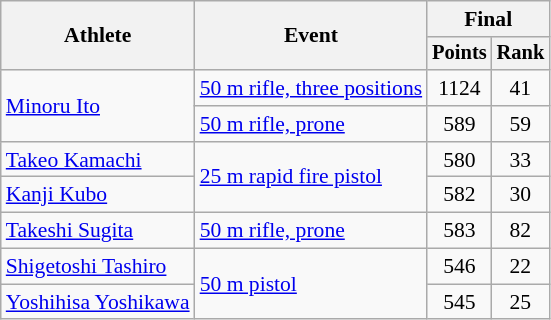<table class="wikitable" style="font-size:90%">
<tr>
<th rowspan="2">Athlete</th>
<th rowspan="2">Event</th>
<th colspan=2>Final</th>
</tr>
<tr style="font-size:95%">
<th>Points</th>
<th>Rank</th>
</tr>
<tr align=center>
<td align=left rowspan=2><a href='#'>Minoru Ito</a></td>
<td align=left><a href='#'>50 m rifle, three positions</a></td>
<td>1124</td>
<td>41</td>
</tr>
<tr align=center>
<td align=left><a href='#'>50 m rifle, prone</a></td>
<td>589</td>
<td>59</td>
</tr>
<tr align=center>
<td align=left><a href='#'>Takeo Kamachi</a></td>
<td align=left rowspan=2><a href='#'>25 m rapid fire pistol</a></td>
<td>580</td>
<td>33</td>
</tr>
<tr align=center>
<td align=left><a href='#'>Kanji Kubo</a></td>
<td>582</td>
<td>30</td>
</tr>
<tr align=center>
<td align=left><a href='#'>Takeshi Sugita</a></td>
<td align=left><a href='#'>50 m rifle, prone</a></td>
<td>583</td>
<td>82</td>
</tr>
<tr align=center>
<td align=left><a href='#'>Shigetoshi Tashiro</a></td>
<td align=left rowspan=2><a href='#'>50 m pistol</a></td>
<td>546</td>
<td>22</td>
</tr>
<tr align=center>
<td align=left><a href='#'>Yoshihisa Yoshikawa</a></td>
<td>545</td>
<td>25</td>
</tr>
</table>
